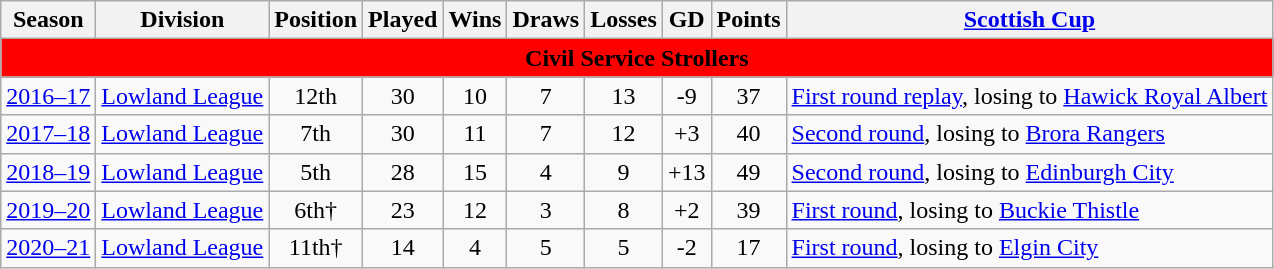<table class="wikitable">
<tr>
<th>Season</th>
<th>Division</th>
<th>Position</th>
<th>Played</th>
<th>Wins</th>
<th>Draws</th>
<th>Losses</th>
<th>GD</th>
<th>Points</th>
<th><a href='#'>Scottish Cup</a></th>
</tr>
<tr>
<td colspan="13" align=center bgcolor="#FF0000"><span><strong>Civil Service Strollers</strong></span></td>
</tr>
<tr>
<td align="center"><a href='#'>2016–17</a></td>
<td align="center"><a href='#'>Lowland League</a></td>
<td align="center">12th</td>
<td align="center">30</td>
<td align="center">10</td>
<td align="center">7</td>
<td align="center">13</td>
<td align="center">-9</td>
<td align="center">37</td>
<td><a href='#'>First round replay</a>, losing to <a href='#'>Hawick Royal Albert</a></td>
</tr>
<tr>
<td align="center"><a href='#'>2017–18</a></td>
<td align="center"><a href='#'>Lowland League</a></td>
<td align="center">7th</td>
<td align="center">30</td>
<td align="center">11</td>
<td align="center">7</td>
<td align="center">12</td>
<td align="center">+3</td>
<td align="center">40</td>
<td><a href='#'>Second round</a>, losing to <a href='#'>Brora Rangers</a></td>
</tr>
<tr>
<td align="center"><a href='#'>2018–19</a></td>
<td align="center"><a href='#'>Lowland League</a></td>
<td align="center">5th</td>
<td align="center">28</td>
<td align="center">15</td>
<td align="center">4</td>
<td align="center">9</td>
<td align="center">+13</td>
<td align="center">49</td>
<td><a href='#'>Second round</a>, losing to <a href='#'>Edinburgh City</a></td>
</tr>
<tr>
<td align="center"><a href='#'>2019–20</a></td>
<td align="center"><a href='#'>Lowland League</a></td>
<td align="center">6th†</td>
<td align="center">23</td>
<td align="center">12</td>
<td align="center">3</td>
<td align="center">8</td>
<td align="center">+2</td>
<td align="center">39</td>
<td><a href='#'>First round</a>, losing to <a href='#'>Buckie Thistle</a></td>
</tr>
<tr>
<td align="center"><a href='#'>2020–21</a></td>
<td align="center"><a href='#'>Lowland League</a></td>
<td align="center">11th†</td>
<td align="center">14</td>
<td align="center">4</td>
<td align="center">5</td>
<td align="center">5</td>
<td align="center">-2</td>
<td align="center">17</td>
<td><a href='#'>First round</a>, losing to <a href='#'>Elgin City</a></td>
</tr>
</table>
